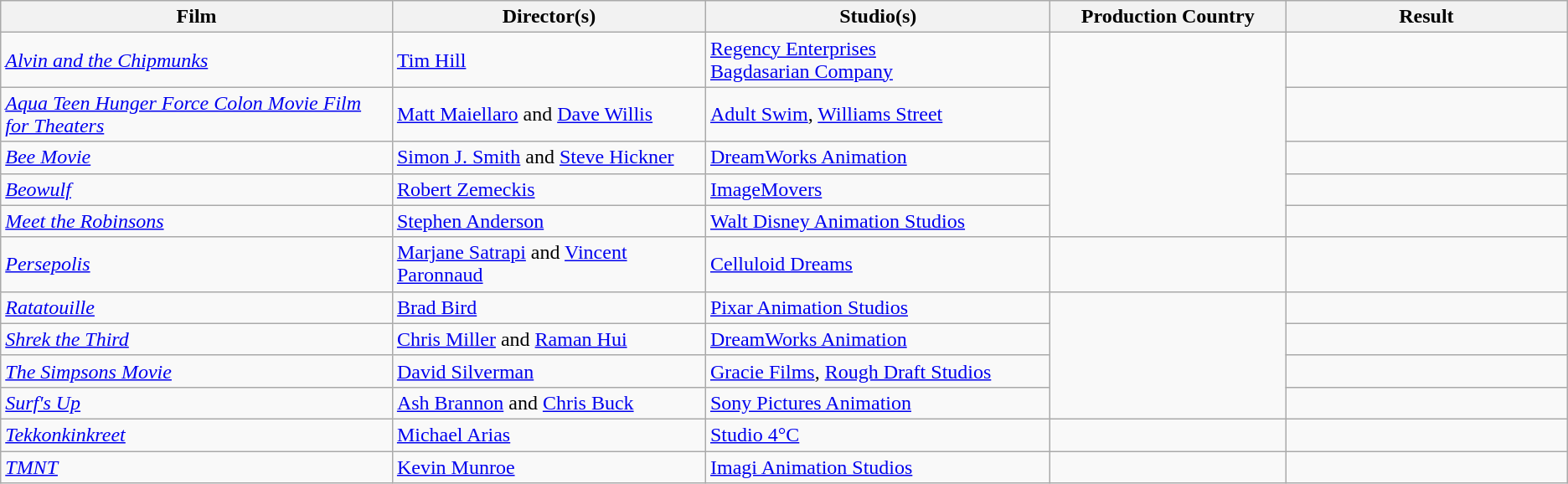<table class="wikitable">
<tr>
<th scope="col" style="width:25%;">Film</th>
<th scope="col" style="width:20%;">Director(s)</th>
<th scope="col" style="width:22%;">Studio(s)</th>
<th scope="col" style="width:15%;">Production Country</th>
<th scope="col">Result</th>
</tr>
<tr>
<td><em><a href='#'>Alvin and the Chipmunks</a></em></td>
<td><a href='#'>Tim Hill</a></td>
<td><a href='#'>Regency Enterprises</a> <br> <a href='#'>Bagdasarian Company</a></td>
<td rowspan="5"></td>
<td></td>
</tr>
<tr>
<td><em><a href='#'>Aqua Teen Hunger Force Colon Movie Film for Theaters</a></em></td>
<td><a href='#'>Matt Maiellaro</a> and <a href='#'>Dave Willis</a></td>
<td><a href='#'>Adult Swim</a>, <a href='#'>Williams Street</a></td>
<td></td>
</tr>
<tr>
<td><em><a href='#'>Bee Movie</a></em></td>
<td><a href='#'>Simon J. Smith</a> and <a href='#'>Steve Hickner</a></td>
<td><a href='#'>DreamWorks Animation</a></td>
<td></td>
</tr>
<tr>
<td><em><a href='#'>Beowulf</a></em></td>
<td><a href='#'>Robert Zemeckis</a></td>
<td><a href='#'>ImageMovers</a></td>
<td></td>
</tr>
<tr>
<td><em><a href='#'>Meet the Robinsons</a></em></td>
<td><a href='#'>Stephen Anderson</a></td>
<td><a href='#'>Walt Disney Animation Studios</a></td>
<td></td>
</tr>
<tr>
<td><em><a href='#'>Persepolis</a></em></td>
<td><a href='#'>Marjane Satrapi</a> and <a href='#'>Vincent Paronnaud</a></td>
<td><a href='#'>Celluloid Dreams</a></td>
<td></td>
<td></td>
</tr>
<tr>
<td><em><a href='#'>Ratatouille</a></em></td>
<td><a href='#'>Brad Bird</a></td>
<td><a href='#'>Pixar Animation Studios</a></td>
<td rowspan="4"></td>
<td></td>
</tr>
<tr>
<td><em><a href='#'>Shrek the Third</a></em></td>
<td><a href='#'>Chris Miller</a> and <a href='#'>Raman Hui</a></td>
<td><a href='#'>DreamWorks Animation</a></td>
<td></td>
</tr>
<tr>
<td><em><a href='#'>The Simpsons Movie</a></em></td>
<td><a href='#'>David Silverman</a></td>
<td><a href='#'>Gracie Films</a>, <a href='#'>Rough Draft Studios</a></td>
<td></td>
</tr>
<tr>
<td><em><a href='#'>Surf's Up</a></em></td>
<td><a href='#'>Ash Brannon</a> and <a href='#'>Chris Buck</a></td>
<td><a href='#'>Sony Pictures Animation</a></td>
<td></td>
</tr>
<tr>
<td><em><a href='#'>Tekkonkinkreet</a></em></td>
<td><a href='#'>Michael Arias</a></td>
<td><a href='#'>Studio 4°C</a></td>
<td></td>
<td></td>
</tr>
<tr>
<td><em><a href='#'>TMNT</a></em></td>
<td><a href='#'>Kevin Munroe</a></td>
<td><a href='#'>Imagi Animation Studios</a></td>
<td><br></td>
<td></td>
</tr>
</table>
